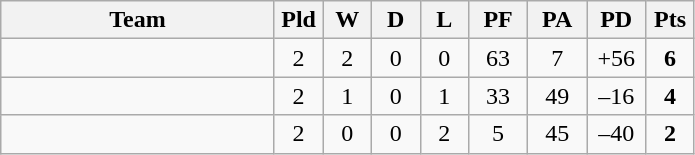<table class="wikitable" style="text-align:center;">
<tr>
<th width=175>Team</th>
<th width=25 abbr="Played">Pld</th>
<th width=25 abbr="Won">W</th>
<th width=25 abbr="Drawn">D</th>
<th width=25 abbr="Lost">L</th>
<th width=32 abbr="Points for">PF</th>
<th width=32 abbr="Points against">PA</th>
<th width=32 abbr="Points difference">PD</th>
<th width=25 abbr="Points">Pts</th>
</tr>
<tr>
<td align=left></td>
<td>2</td>
<td>2</td>
<td>0</td>
<td>0</td>
<td>63</td>
<td>7</td>
<td>+56</td>
<td><strong>6</strong></td>
</tr>
<tr>
<td align=left></td>
<td>2</td>
<td>1</td>
<td>0</td>
<td>1</td>
<td>33</td>
<td>49</td>
<td>–16</td>
<td><strong>4</strong></td>
</tr>
<tr>
<td align=left></td>
<td>2</td>
<td>0</td>
<td>0</td>
<td>2</td>
<td>5</td>
<td>45</td>
<td>–40</td>
<td><strong>2</strong></td>
</tr>
</table>
